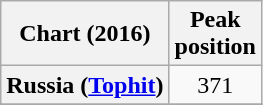<table class="wikitable sortable plainrowheaders" style="text-align:center">
<tr>
<th scope="col">Chart (2016)</th>
<th scope="col">Peak<br>position</th>
</tr>
<tr>
<th scope="row">Russia (<a href='#'>Tophit</a>)</th>
<td>371</td>
</tr>
<tr>
</tr>
<tr>
</tr>
</table>
